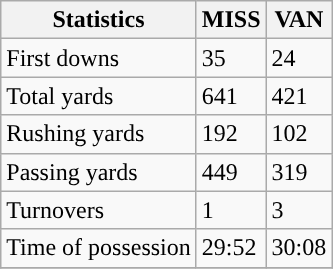<table class="wikitable">
<tr>
<th>Statistics</th>
<th>MISS</th>
<th>VAN</th>
</tr>
<tr>
<td>First downs</td>
<td>35</td>
<td>24</td>
</tr>
<tr>
<td>Total yards</td>
<td>641</td>
<td>421</td>
</tr>
<tr>
<td>Rushing yards</td>
<td>192</td>
<td>102</td>
</tr>
<tr>
<td>Passing yards</td>
<td>449</td>
<td>319</td>
</tr>
<tr>
<td>Turnovers</td>
<td>1</td>
<td>3</td>
</tr>
<tr>
<td>Time of possession</td>
<td>29:52</td>
<td>30:08</td>
</tr>
<tr>
</tr>
</table>
